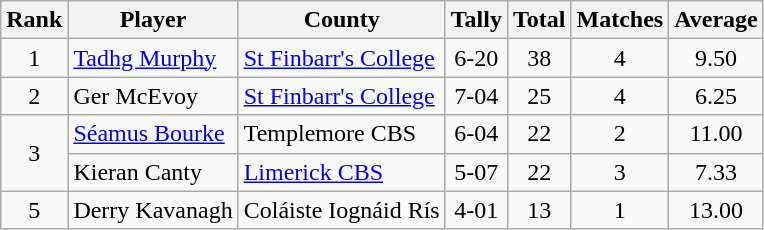<table class="wikitable">
<tr>
<th>Rank</th>
<th>Player</th>
<th>County</th>
<th>Tally</th>
<th>Total</th>
<th>Matches</th>
<th>Average</th>
</tr>
<tr>
<td rowspan=1 align=center>1</td>
<td><a href='#'>Tadhg Murphy</a></td>
<td><a href='#'>St Finbarr's College</a></td>
<td align=center>6-20</td>
<td align=center>38</td>
<td align=center>4</td>
<td align=center>9.50</td>
</tr>
<tr>
<td rowspan=1 align=center>2</td>
<td>Ger McEvoy</td>
<td><a href='#'>St Finbarr's College</a></td>
<td align=center>7-04</td>
<td align=center>25</td>
<td align=center>4</td>
<td align=center>6.25</td>
</tr>
<tr>
<td rowspan=2 align=center>3</td>
<td><a href='#'>Séamus Bourke</a></td>
<td>Templemore CBS</td>
<td align=center>6-04</td>
<td align=center>22</td>
<td align=center>2</td>
<td align=center>11.00</td>
</tr>
<tr>
<td>Kieran Canty</td>
<td><a href='#'>Limerick CBS</a></td>
<td align=center>5-07</td>
<td align=center>22</td>
<td align=center>3</td>
<td align=center>7.33</td>
</tr>
<tr>
<td rowspan=1 align=center>5</td>
<td>Derry Kavanagh</td>
<td>Coláiste Iognáid Rís</td>
<td align=center>4-01</td>
<td align=center>13</td>
<td align=center>1</td>
<td align=center>13.00</td>
</tr>
</table>
